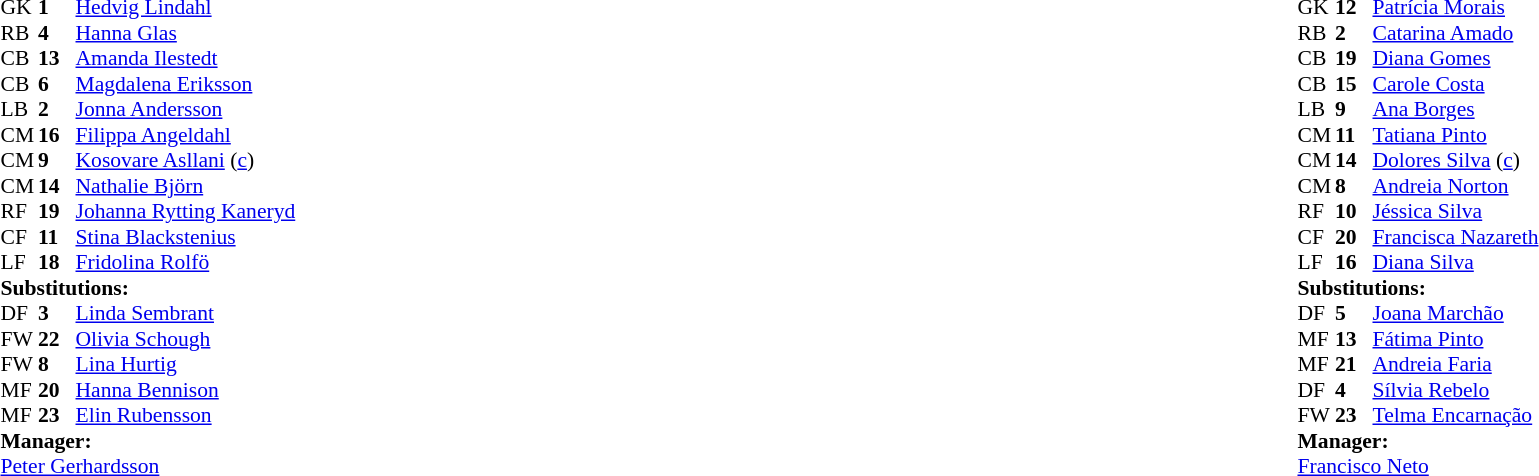<table width="100%">
<tr>
<td valign="top" width="40%"><br><table style="font-size:90%" cellspacing="0" cellpadding="0">
<tr>
<th width=25></th>
<th width=25></th>
</tr>
<tr>
<td>GK</td>
<td><strong>1</strong></td>
<td><a href='#'>Hedvig Lindahl</a></td>
</tr>
<tr>
<td>RB</td>
<td><strong>4</strong></td>
<td><a href='#'>Hanna Glas</a></td>
</tr>
<tr>
<td>CB</td>
<td><strong>13</strong></td>
<td><a href='#'>Amanda Ilestedt</a></td>
</tr>
<tr>
<td>CB</td>
<td><strong>6</strong></td>
<td><a href='#'>Magdalena Eriksson</a></td>
<td></td>
<td></td>
</tr>
<tr>
<td>LB</td>
<td><strong>2</strong></td>
<td><a href='#'>Jonna Andersson</a></td>
</tr>
<tr>
<td>CM</td>
<td><strong>16</strong></td>
<td><a href='#'>Filippa Angeldahl</a></td>
<td></td>
<td></td>
</tr>
<tr>
<td>CM</td>
<td><strong>9</strong></td>
<td><a href='#'>Kosovare Asllani</a> (<a href='#'>c</a>)</td>
</tr>
<tr>
<td>CM</td>
<td><strong>14</strong></td>
<td><a href='#'>Nathalie Björn</a></td>
<td></td>
<td></td>
</tr>
<tr>
<td>RF</td>
<td><strong>19</strong></td>
<td><a href='#'>Johanna Rytting Kaneryd</a></td>
<td></td>
<td></td>
</tr>
<tr>
<td>CF</td>
<td><strong>11</strong></td>
<td><a href='#'>Stina Blackstenius</a></td>
</tr>
<tr>
<td>LF</td>
<td><strong>18</strong></td>
<td><a href='#'>Fridolina Rolfö</a></td>
<td></td>
<td></td>
</tr>
<tr>
<td colspan=3><strong>Substitutions:</strong></td>
</tr>
<tr>
<td>DF</td>
<td><strong>3</strong></td>
<td><a href='#'>Linda Sembrant</a></td>
<td></td>
<td></td>
</tr>
<tr>
<td>FW</td>
<td><strong>22</strong></td>
<td><a href='#'>Olivia Schough</a></td>
<td></td>
<td></td>
</tr>
<tr>
<td>FW</td>
<td><strong>8</strong></td>
<td><a href='#'>Lina Hurtig</a></td>
<td></td>
<td></td>
</tr>
<tr>
<td>MF</td>
<td><strong>20</strong></td>
<td><a href='#'>Hanna Bennison</a></td>
<td></td>
<td></td>
</tr>
<tr>
<td>MF</td>
<td><strong>23</strong></td>
<td><a href='#'>Elin Rubensson</a></td>
<td></td>
<td></td>
</tr>
<tr>
<td colspan=3><strong>Manager:</strong></td>
</tr>
<tr>
<td colspan=3><a href='#'>Peter Gerhardsson</a></td>
</tr>
</table>
</td>
<td valign="top"></td>
<td valign="top" width="50%"><br><table style="font-size:90%; margin:auto" cellspacing="0" cellpadding="0">
<tr>
<th width=25></th>
<th width=25></th>
</tr>
<tr>
<td>GK</td>
<td><strong>12</strong></td>
<td><a href='#'>Patrícia Morais</a></td>
</tr>
<tr>
<td>RB</td>
<td><strong>2</strong></td>
<td><a href='#'>Catarina Amado</a></td>
<td></td>
<td></td>
</tr>
<tr>
<td>CB</td>
<td><strong>19</strong></td>
<td><a href='#'>Diana Gomes</a></td>
</tr>
<tr>
<td>CB</td>
<td><strong>15</strong></td>
<td><a href='#'>Carole Costa</a></td>
<td></td>
<td></td>
</tr>
<tr>
<td>LB</td>
<td><strong>9</strong></td>
<td><a href='#'>Ana Borges</a></td>
<td></td>
</tr>
<tr>
<td>CM</td>
<td><strong>11</strong></td>
<td><a href='#'>Tatiana Pinto</a></td>
</tr>
<tr>
<td>CM</td>
<td><strong>14</strong></td>
<td><a href='#'>Dolores Silva</a> (<a href='#'>c</a>)</td>
<td></td>
<td></td>
</tr>
<tr>
<td>CM</td>
<td><strong>8</strong></td>
<td><a href='#'>Andreia Norton</a></td>
<td></td>
<td></td>
</tr>
<tr>
<td>RF</td>
<td><strong>10</strong></td>
<td><a href='#'>Jéssica Silva</a></td>
</tr>
<tr>
<td>CF</td>
<td><strong>20</strong></td>
<td><a href='#'>Francisca Nazareth</a></td>
<td></td>
<td></td>
</tr>
<tr>
<td>LF</td>
<td><strong>16</strong></td>
<td><a href='#'>Diana Silva</a></td>
</tr>
<tr>
<td colspan=3><strong>Substitutions:</strong></td>
</tr>
<tr>
<td>DF</td>
<td><strong>5</strong></td>
<td><a href='#'>Joana Marchão</a></td>
<td></td>
<td></td>
</tr>
<tr>
<td>MF</td>
<td><strong>13</strong></td>
<td><a href='#'>Fátima Pinto</a></td>
<td></td>
<td></td>
</tr>
<tr>
<td>MF</td>
<td><strong>21</strong></td>
<td><a href='#'>Andreia Faria</a></td>
<td></td>
<td></td>
</tr>
<tr>
<td>DF</td>
<td><strong>4</strong></td>
<td><a href='#'>Sílvia Rebelo</a></td>
<td></td>
<td></td>
</tr>
<tr>
<td>FW</td>
<td><strong>23</strong></td>
<td><a href='#'>Telma Encarnação</a></td>
<td></td>
<td></td>
</tr>
<tr>
<td colspan=3><strong>Manager:</strong></td>
</tr>
<tr>
<td colspan=3><a href='#'>Francisco Neto</a></td>
</tr>
</table>
</td>
</tr>
</table>
